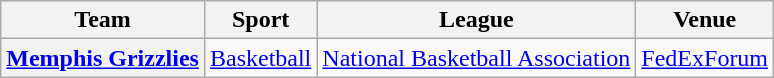<table class="wikitable plainrowheaders">
<tr>
<th scope="col">Team</th>
<th scope="col">Sport</th>
<th scope="col">League</th>
<th scope="col">Venue</th>
</tr>
<tr>
<th scope="row" style="text-align:left"><a href='#'>Memphis Grizzlies</a></th>
<td><a href='#'>Basketball</a></td>
<td><a href='#'>National Basketball Association</a></td>
<td><a href='#'>FedExForum</a></td>
</tr>
</table>
